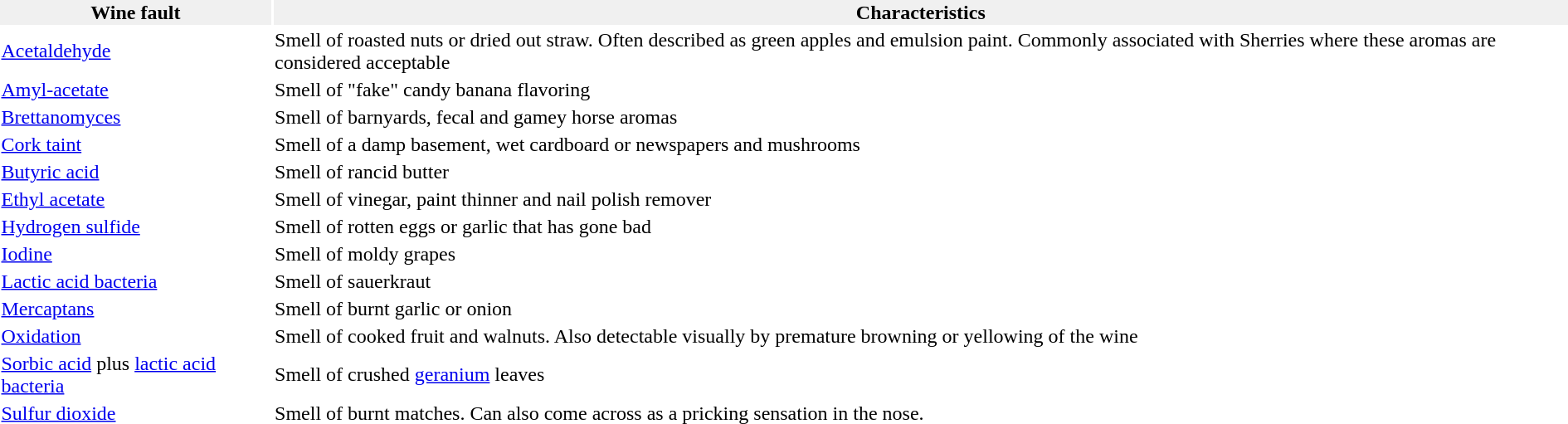<table>
<tr style="text-align:center; background:#f0f0f0;">
<td><strong>Wine fault</strong></td>
<td><strong>Characteristics</strong></td>
</tr>
<tr>
<td><a href='#'>Acetaldehyde</a></td>
<td>Smell of roasted nuts or dried out straw. Often described as green apples and emulsion paint. Commonly associated with Sherries where these aromas are considered acceptable</td>
</tr>
<tr>
<td><a href='#'>Amyl-acetate</a></td>
<td>Smell of "fake" candy banana flavoring</td>
</tr>
<tr>
<td><a href='#'>Brettanomyces</a></td>
<td>Smell of barnyards, fecal and gamey horse aromas</td>
</tr>
<tr>
<td><a href='#'>Cork taint</a></td>
<td>Smell of a damp basement, wet cardboard or newspapers and mushrooms</td>
</tr>
<tr>
<td><a href='#'>Butyric acid</a></td>
<td>Smell of rancid butter</td>
</tr>
<tr>
<td><a href='#'>Ethyl acetate</a></td>
<td>Smell of vinegar, paint thinner and nail polish remover</td>
</tr>
<tr>
<td><a href='#'>Hydrogen sulfide</a></td>
<td>Smell of rotten eggs or garlic that has gone bad</td>
</tr>
<tr>
<td><a href='#'>Iodine</a></td>
<td>Smell of moldy grapes</td>
</tr>
<tr>
<td><a href='#'>Lactic acid bacteria</a></td>
<td>Smell of sauerkraut</td>
</tr>
<tr>
<td><a href='#'>Mercaptans</a></td>
<td>Smell of burnt garlic or onion</td>
</tr>
<tr>
<td><a href='#'>Oxidation</a></td>
<td>Smell of cooked fruit and walnuts. Also detectable visually by premature browning or yellowing of the wine</td>
</tr>
<tr>
<td><a href='#'>Sorbic acid</a> plus <a href='#'>lactic acid bacteria</a></td>
<td>Smell of crushed <a href='#'>geranium</a> leaves</td>
</tr>
<tr>
<td><a href='#'>Sulfur dioxide</a></td>
<td>Smell of burnt matches. Can also come across as a pricking sensation in the nose.</td>
</tr>
</table>
